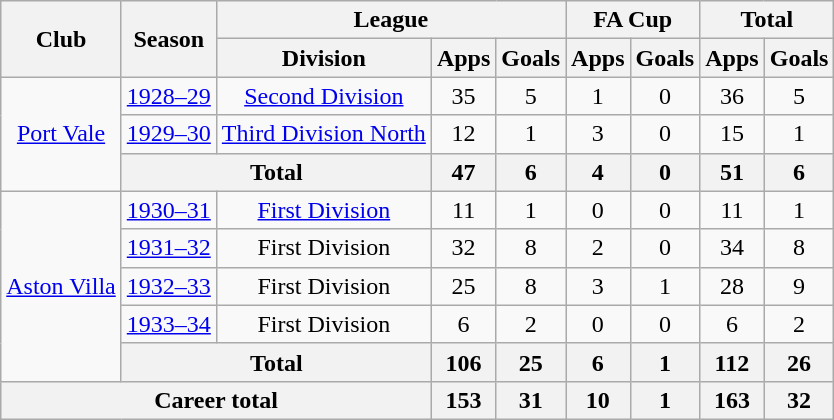<table class="wikitable" style="text-align: center;">
<tr>
<th rowspan="2">Club</th>
<th rowspan="2">Season</th>
<th colspan="3">League</th>
<th colspan="2">FA Cup</th>
<th colspan="2">Total</th>
</tr>
<tr>
<th>Division</th>
<th>Apps</th>
<th>Goals</th>
<th>Apps</th>
<th>Goals</th>
<th>Apps</th>
<th>Goals</th>
</tr>
<tr>
<td rowspan="3"><a href='#'>Port Vale</a></td>
<td><a href='#'>1928–29</a></td>
<td><a href='#'>Second Division</a></td>
<td>35</td>
<td>5</td>
<td>1</td>
<td>0</td>
<td>36</td>
<td>5</td>
</tr>
<tr>
<td><a href='#'>1929–30</a></td>
<td><a href='#'>Third Division North</a></td>
<td>12</td>
<td>1</td>
<td>3</td>
<td>0</td>
<td>15</td>
<td>1</td>
</tr>
<tr>
<th colspan="2">Total</th>
<th>47</th>
<th>6</th>
<th>4</th>
<th>0</th>
<th>51</th>
<th>6</th>
</tr>
<tr>
<td rowspan="5"><a href='#'>Aston Villa</a></td>
<td><a href='#'>1930–31</a></td>
<td><a href='#'>First Division</a></td>
<td>11</td>
<td>1</td>
<td>0</td>
<td>0</td>
<td>11</td>
<td>1</td>
</tr>
<tr>
<td><a href='#'>1931–32</a></td>
<td>First Division</td>
<td>32</td>
<td>8</td>
<td>2</td>
<td>0</td>
<td>34</td>
<td>8</td>
</tr>
<tr>
<td><a href='#'>1932–33</a></td>
<td>First Division</td>
<td>25</td>
<td>8</td>
<td>3</td>
<td>1</td>
<td>28</td>
<td>9</td>
</tr>
<tr>
<td><a href='#'>1933–34</a></td>
<td>First Division</td>
<td>6</td>
<td>2</td>
<td>0</td>
<td>0</td>
<td>6</td>
<td>2</td>
</tr>
<tr>
<th colspan="2">Total</th>
<th>106</th>
<th>25</th>
<th>6</th>
<th>1</th>
<th>112</th>
<th>26</th>
</tr>
<tr>
<th colspan="3">Career total</th>
<th>153</th>
<th>31</th>
<th>10</th>
<th>1</th>
<th>163</th>
<th>32</th>
</tr>
</table>
